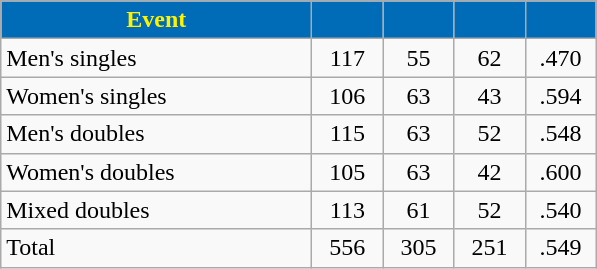<table class="wikitable" style="text-align:center">
<tr>
<th style="background:#006bb6; color:#fff200" width="200px">Event</th>
<th style="background:#006bb6; color:#fff200" width="40px"></th>
<th style="background:#006bb6; color:#fff200" width="40px"></th>
<th style="background:#006bb6; color:#fff200" width="40px"></th>
<th style="background:#006bb6; color:#fff200" width="40px"></th>
</tr>
<tr>
<td style="text-align:left">Men's singles</td>
<td>117</td>
<td>55</td>
<td>62</td>
<td>.470</td>
</tr>
<tr>
<td style="text-align:left">Women's singles</td>
<td>106</td>
<td>63</td>
<td>43</td>
<td>.594</td>
</tr>
<tr>
<td style="text-align:left">Men's doubles</td>
<td>115</td>
<td>63</td>
<td>52</td>
<td>.548</td>
</tr>
<tr>
<td style="text-align:left">Women's doubles</td>
<td>105</td>
<td>63</td>
<td>42</td>
<td>.600</td>
</tr>
<tr>
<td style="text-align:left">Mixed doubles</td>
<td>113</td>
<td>61</td>
<td>52</td>
<td>.540</td>
</tr>
<tr>
<td style="text-align:left">Total</td>
<td>556</td>
<td>305</td>
<td>251</td>
<td>.549</td>
</tr>
</table>
